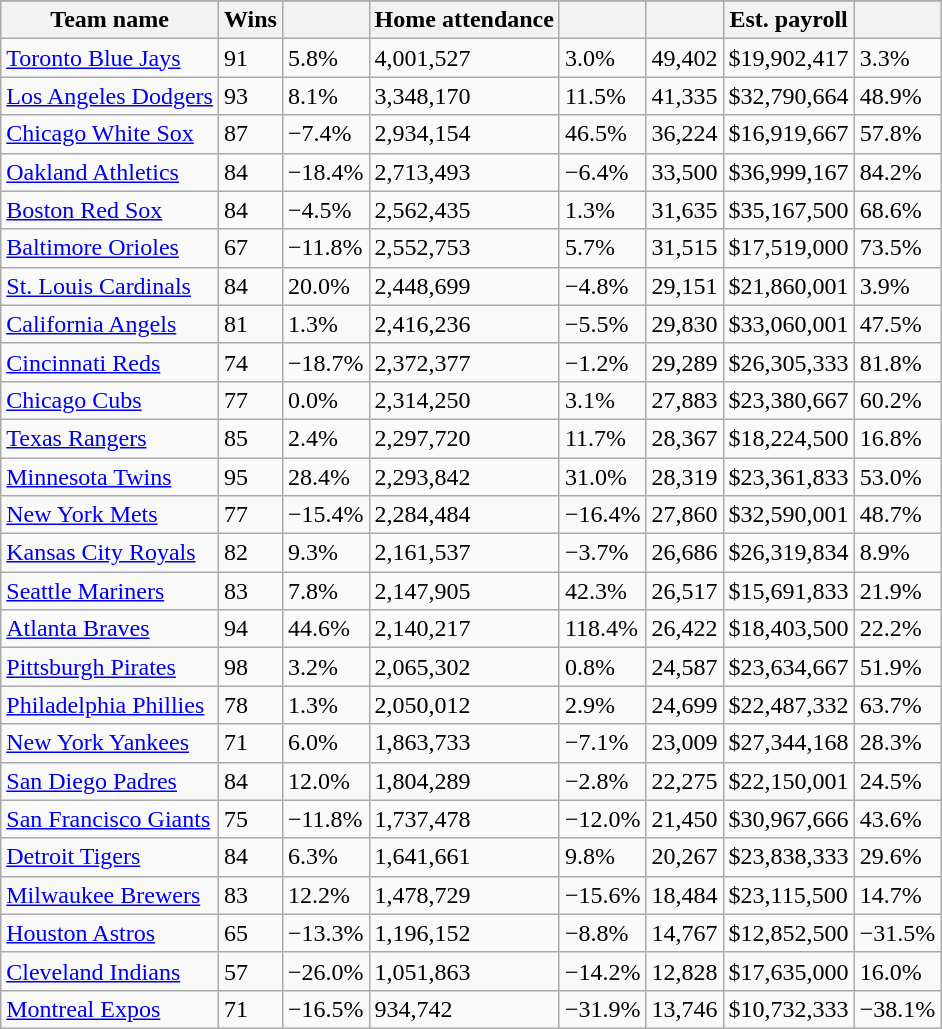<table class="wikitable sortable">
<tr style="text-align:center; font-size:larger;">
</tr>
<tr>
<th>Team name</th>
<th>Wins</th>
<th></th>
<th>Home attendance</th>
<th></th>
<th></th>
<th>Est. payroll</th>
<th></th>
</tr>
<tr>
<td><a href='#'>Toronto Blue Jays</a></td>
<td>91</td>
<td>5.8%</td>
<td>4,001,527</td>
<td>3.0%</td>
<td>49,402</td>
<td>$19,902,417</td>
<td>3.3%</td>
</tr>
<tr>
<td><a href='#'>Los Angeles Dodgers</a></td>
<td>93</td>
<td>8.1%</td>
<td>3,348,170</td>
<td>11.5%</td>
<td>41,335</td>
<td>$32,790,664</td>
<td>48.9%</td>
</tr>
<tr>
<td><a href='#'>Chicago White Sox</a></td>
<td>87</td>
<td>−7.4%</td>
<td>2,934,154</td>
<td>46.5%</td>
<td>36,224</td>
<td>$16,919,667</td>
<td>57.8%</td>
</tr>
<tr>
<td><a href='#'>Oakland Athletics</a></td>
<td>84</td>
<td>−18.4%</td>
<td>2,713,493</td>
<td>−6.4%</td>
<td>33,500</td>
<td>$36,999,167</td>
<td>84.2%</td>
</tr>
<tr>
<td><a href='#'>Boston Red Sox</a></td>
<td>84</td>
<td>−4.5%</td>
<td>2,562,435</td>
<td>1.3%</td>
<td>31,635</td>
<td>$35,167,500</td>
<td>68.6%</td>
</tr>
<tr>
<td><a href='#'>Baltimore Orioles</a></td>
<td>67</td>
<td>−11.8%</td>
<td>2,552,753</td>
<td>5.7%</td>
<td>31,515</td>
<td>$17,519,000</td>
<td>73.5%</td>
</tr>
<tr>
<td><a href='#'>St. Louis Cardinals</a></td>
<td>84</td>
<td>20.0%</td>
<td>2,448,699</td>
<td>−4.8%</td>
<td>29,151</td>
<td>$21,860,001</td>
<td>3.9%</td>
</tr>
<tr>
<td><a href='#'>California Angels</a></td>
<td>81</td>
<td>1.3%</td>
<td>2,416,236</td>
<td>−5.5%</td>
<td>29,830</td>
<td>$33,060,001</td>
<td>47.5%</td>
</tr>
<tr>
<td><a href='#'>Cincinnati Reds</a></td>
<td>74</td>
<td>−18.7%</td>
<td>2,372,377</td>
<td>−1.2%</td>
<td>29,289</td>
<td>$26,305,333</td>
<td>81.8%</td>
</tr>
<tr>
<td><a href='#'>Chicago Cubs</a></td>
<td>77</td>
<td>0.0%</td>
<td>2,314,250</td>
<td>3.1%</td>
<td>27,883</td>
<td>$23,380,667</td>
<td>60.2%</td>
</tr>
<tr>
<td><a href='#'>Texas Rangers</a></td>
<td>85</td>
<td>2.4%</td>
<td>2,297,720</td>
<td>11.7%</td>
<td>28,367</td>
<td>$18,224,500</td>
<td>16.8%</td>
</tr>
<tr>
<td><a href='#'>Minnesota Twins</a></td>
<td>95</td>
<td>28.4%</td>
<td>2,293,842</td>
<td>31.0%</td>
<td>28,319</td>
<td>$23,361,833</td>
<td>53.0%</td>
</tr>
<tr>
<td><a href='#'>New York Mets</a></td>
<td>77</td>
<td>−15.4%</td>
<td>2,284,484</td>
<td>−16.4%</td>
<td>27,860</td>
<td>$32,590,001</td>
<td>48.7%</td>
</tr>
<tr>
<td><a href='#'>Kansas City Royals</a></td>
<td>82</td>
<td>9.3%</td>
<td>2,161,537</td>
<td>−3.7%</td>
<td>26,686</td>
<td>$26,319,834</td>
<td>8.9%</td>
</tr>
<tr>
<td><a href='#'>Seattle Mariners</a></td>
<td>83</td>
<td>7.8%</td>
<td>2,147,905</td>
<td>42.3%</td>
<td>26,517</td>
<td>$15,691,833</td>
<td>21.9%</td>
</tr>
<tr>
<td><a href='#'>Atlanta Braves</a></td>
<td>94</td>
<td>44.6%</td>
<td>2,140,217</td>
<td>118.4%</td>
<td>26,422</td>
<td>$18,403,500</td>
<td>22.2%</td>
</tr>
<tr>
<td><a href='#'>Pittsburgh Pirates</a></td>
<td>98</td>
<td>3.2%</td>
<td>2,065,302</td>
<td>0.8%</td>
<td>24,587</td>
<td>$23,634,667</td>
<td>51.9%</td>
</tr>
<tr>
<td><a href='#'>Philadelphia Phillies</a></td>
<td>78</td>
<td>1.3%</td>
<td>2,050,012</td>
<td>2.9%</td>
<td>24,699</td>
<td>$22,487,332</td>
<td>63.7%</td>
</tr>
<tr>
<td><a href='#'>New York Yankees</a></td>
<td>71</td>
<td>6.0%</td>
<td>1,863,733</td>
<td>−7.1%</td>
<td>23,009</td>
<td>$27,344,168</td>
<td>28.3%</td>
</tr>
<tr>
<td><a href='#'>San Diego Padres</a></td>
<td>84</td>
<td>12.0%</td>
<td>1,804,289</td>
<td>−2.8%</td>
<td>22,275</td>
<td>$22,150,001</td>
<td>24.5%</td>
</tr>
<tr>
<td><a href='#'>San Francisco Giants</a></td>
<td>75</td>
<td>−11.8%</td>
<td>1,737,478</td>
<td>−12.0%</td>
<td>21,450</td>
<td>$30,967,666</td>
<td>43.6%</td>
</tr>
<tr>
<td><a href='#'>Detroit Tigers</a></td>
<td>84</td>
<td>6.3%</td>
<td>1,641,661</td>
<td>9.8%</td>
<td>20,267</td>
<td>$23,838,333</td>
<td>29.6%</td>
</tr>
<tr>
<td><a href='#'>Milwaukee Brewers</a></td>
<td>83</td>
<td>12.2%</td>
<td>1,478,729</td>
<td>−15.6%</td>
<td>18,484</td>
<td>$23,115,500</td>
<td>14.7%</td>
</tr>
<tr>
<td><a href='#'>Houston Astros</a></td>
<td>65</td>
<td>−13.3%</td>
<td>1,196,152</td>
<td>−8.8%</td>
<td>14,767</td>
<td>$12,852,500</td>
<td>−31.5%</td>
</tr>
<tr>
<td><a href='#'>Cleveland Indians</a></td>
<td>57</td>
<td>−26.0%</td>
<td>1,051,863</td>
<td>−14.2%</td>
<td>12,828</td>
<td>$17,635,000</td>
<td>16.0%</td>
</tr>
<tr>
<td><a href='#'>Montreal Expos</a></td>
<td>71</td>
<td>−16.5%</td>
<td>934,742</td>
<td>−31.9%</td>
<td>13,746</td>
<td>$10,732,333</td>
<td>−38.1%</td>
</tr>
</table>
